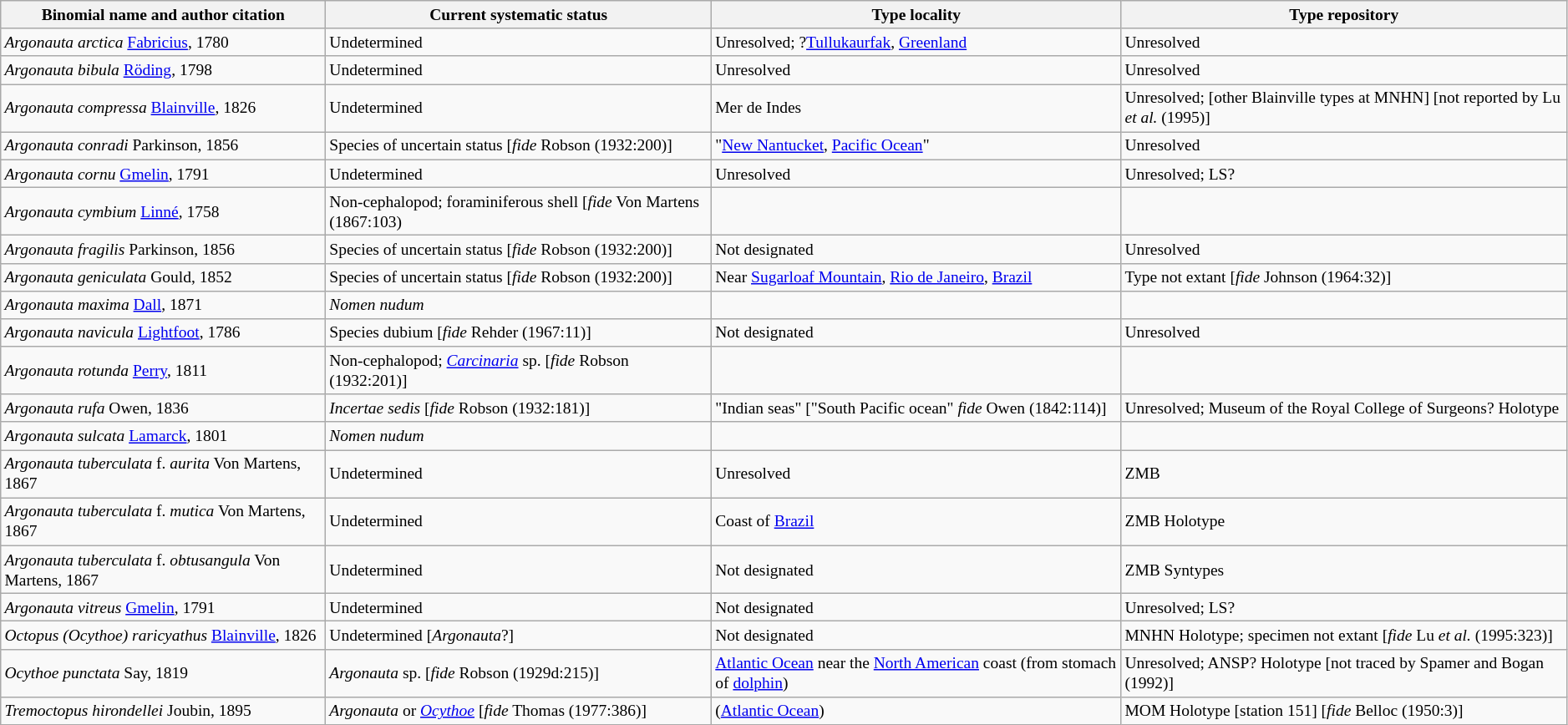<table class="wikitable" style="font-size: small">
<tr>
<th>Binomial name and author citation</th>
<th>Current systematic status</th>
<th>Type locality</th>
<th>Type repository</th>
</tr>
<tr>
<td><em>Argonauta arctica</em> <a href='#'>Fabricius</a>, 1780</td>
<td>Undetermined</td>
<td>Unresolved; ?<a href='#'>Tullukaurfak</a>, <a href='#'>Greenland</a></td>
<td>Unresolved</td>
</tr>
<tr>
<td><em>Argonauta bibula</em> <a href='#'>Röding</a>, 1798</td>
<td>Undetermined</td>
<td>Unresolved</td>
<td>Unresolved</td>
</tr>
<tr>
<td><em>Argonauta compressa</em> <a href='#'>Blainville</a>, 1826</td>
<td>Undetermined</td>
<td>Mer de Indes</td>
<td>Unresolved; [other Blainville types at MNHN] [not reported by Lu <em>et al.</em> (1995)]</td>
</tr>
<tr>
<td><em>Argonauta conradi</em> Parkinson, 1856</td>
<td>Species of uncertain status [<em>fide</em> Robson (1932:200)]</td>
<td>"<a href='#'>New Nantucket</a>, <a href='#'>Pacific Ocean</a>"</td>
<td>Unresolved</td>
</tr>
<tr>
<td><em>Argonauta cornu</em> <a href='#'>Gmelin</a>, 1791</td>
<td>Undetermined</td>
<td>Unresolved</td>
<td>Unresolved; LS?</td>
</tr>
<tr>
<td><em>Argonauta cymbium</em> <a href='#'>Linné</a>, 1758</td>
<td>Non-cephalopod; foraminiferous shell [<em>fide</em> Von Martens (1867:103)</td>
<td></td>
<td></td>
</tr>
<tr>
<td><em>Argonauta fragilis</em> Parkinson, 1856</td>
<td>Species of uncertain status [<em>fide</em> Robson (1932:200)]</td>
<td>Not designated</td>
<td>Unresolved</td>
</tr>
<tr>
<td><em>Argonauta geniculata</em> Gould, 1852</td>
<td>Species of uncertain status [<em>fide</em> Robson (1932:200)]</td>
<td>Near <a href='#'>Sugarloaf Mountain</a>, <a href='#'>Rio de Janeiro</a>, <a href='#'>Brazil</a></td>
<td>Type not extant [<em>fide</em> Johnson (1964:32)]</td>
</tr>
<tr>
<td><em>Argonauta maxima</em> <a href='#'>Dall</a>, 1871</td>
<td><em>Nomen nudum</em></td>
<td></td>
<td></td>
</tr>
<tr>
<td><em>Argonauta navicula</em> <a href='#'>Lightfoot</a>, 1786</td>
<td>Species dubium [<em>fide</em> Rehder (1967:11)]</td>
<td>Not designated</td>
<td>Unresolved</td>
</tr>
<tr>
<td><em>Argonauta rotunda</em> <a href='#'>Perry</a>, 1811</td>
<td>Non-cephalopod; <em><a href='#'>Carcinaria</a></em> sp. [<em>fide</em> Robson (1932:201)]</td>
<td></td>
<td></td>
</tr>
<tr>
<td><em>Argonauta rufa</em> Owen, 1836</td>
<td><em>Incertae sedis</em> [<em>fide</em> Robson (1932:181)]</td>
<td>"Indian seas" ["South Pacific ocean" <em>fide</em> Owen (1842:114)]</td>
<td>Unresolved; Museum of the Royal College of Surgeons? Holotype</td>
</tr>
<tr>
<td><em>Argonauta sulcata</em> <a href='#'>Lamarck</a>, 1801</td>
<td><em>Nomen nudum</em></td>
<td></td>
<td></td>
</tr>
<tr>
<td><em>Argonauta tuberculata</em> f. <em>aurita</em> Von Martens, 1867</td>
<td>Undetermined</td>
<td>Unresolved</td>
<td>ZMB</td>
</tr>
<tr>
<td><em>Argonauta tuberculata</em> f. <em>mutica</em> Von Martens, 1867</td>
<td>Undetermined</td>
<td>Coast of <a href='#'>Brazil</a></td>
<td>ZMB Holotype</td>
</tr>
<tr>
<td><em>Argonauta tuberculata</em> f. <em>obtusangula</em> Von Martens, 1867</td>
<td>Undetermined</td>
<td>Not designated</td>
<td>ZMB Syntypes</td>
</tr>
<tr>
<td><em>Argonauta vitreus</em> <a href='#'>Gmelin</a>, 1791</td>
<td>Undetermined</td>
<td>Not designated</td>
<td>Unresolved; LS?</td>
</tr>
<tr>
<td><em>Octopus (Ocythoe) raricyathus</em> <a href='#'>Blainville</a>, 1826</td>
<td>Undetermined [<em>Argonauta</em>?]</td>
<td>Not designated</td>
<td>MNHN Holotype; specimen not extant [<em>fide</em> Lu <em>et al.</em> (1995:323)]</td>
</tr>
<tr>
<td><em>Ocythoe punctata</em> Say, 1819</td>
<td><em>Argonauta</em> sp. [<em>fide</em> Robson (1929d:215)]</td>
<td><a href='#'>Atlantic Ocean</a> near the <a href='#'>North American</a> coast (from stomach of <a href='#'>dolphin</a>)</td>
<td>Unresolved; ANSP? Holotype [not traced by Spamer and Bogan (1992)]</td>
</tr>
<tr>
<td><em>Tremoctopus hirondellei</em> Joubin, 1895</td>
<td><em>Argonauta</em> or <em><a href='#'>Ocythoe</a></em> [<em>fide</em> Thomas (1977:386)]</td>
<td> (<a href='#'>Atlantic Ocean</a>)</td>
<td>MOM Holotype [station 151] [<em>fide</em> Belloc (1950:3)]</td>
</tr>
</table>
